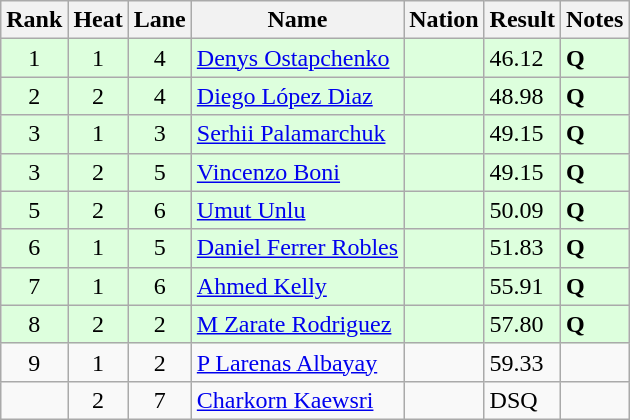<table class="wikitable sortable" style="text-align:left">
<tr>
<th>Rank</th>
<th>Heat</th>
<th>Lane</th>
<th>Name</th>
<th>Nation</th>
<th>Result</th>
<th>Notes</th>
</tr>
<tr bgcolor=ddffdd>
<td align=center>1</td>
<td align=center>1</td>
<td align=center>4</td>
<td><a href='#'>Denys Ostapchenko</a></td>
<td></td>
<td>46.12</td>
<td><strong>Q</strong></td>
</tr>
<tr bgcolor=ddffdd>
<td align=center>2</td>
<td align=center>2</td>
<td align=center>4</td>
<td><a href='#'>Diego López Diaz</a></td>
<td></td>
<td>48.98</td>
<td><strong>Q</strong></td>
</tr>
<tr bgcolor=ddffdd>
<td align=center>3</td>
<td align=center>1</td>
<td align=center>3</td>
<td><a href='#'>Serhii Palamarchuk</a></td>
<td></td>
<td>49.15</td>
<td><strong>Q</strong></td>
</tr>
<tr bgcolor=ddffdd>
<td align=center>3</td>
<td align=center>2</td>
<td align=center>5</td>
<td><a href='#'>Vincenzo Boni</a></td>
<td></td>
<td>49.15</td>
<td><strong>Q</strong></td>
</tr>
<tr bgcolor=ddffdd>
<td align=center>5</td>
<td align=center>2</td>
<td align=center>6</td>
<td><a href='#'>Umut Unlu</a></td>
<td></td>
<td>50.09</td>
<td><strong>Q</strong></td>
</tr>
<tr bgcolor=ddffdd>
<td align=center>6</td>
<td align=center>1</td>
<td align=center>5</td>
<td><a href='#'>Daniel Ferrer Robles</a></td>
<td></td>
<td>51.83</td>
<td><strong>Q</strong></td>
</tr>
<tr bgcolor=ddffdd>
<td align=center>7</td>
<td align=center>1</td>
<td align=center>6</td>
<td><a href='#'>Ahmed Kelly</a></td>
<td></td>
<td>55.91</td>
<td><strong>Q</strong></td>
</tr>
<tr bgcolor=ddffdd>
<td align=center>8</td>
<td align=center>2</td>
<td align=center>2</td>
<td><a href='#'>M Zarate Rodriguez </a></td>
<td></td>
<td>57.80</td>
<td><strong>Q</strong></td>
</tr>
<tr>
<td align=center>9</td>
<td align=center>1</td>
<td align=center>2</td>
<td><a href='#'>P Larenas Albayay</a></td>
<td></td>
<td>59.33</td>
<td></td>
</tr>
<tr>
<td align=center></td>
<td align=center>2</td>
<td align=center>7</td>
<td><a href='#'>Charkorn Kaewsri</a></td>
<td></td>
<td>DSQ</td>
<td></td>
</tr>
</table>
